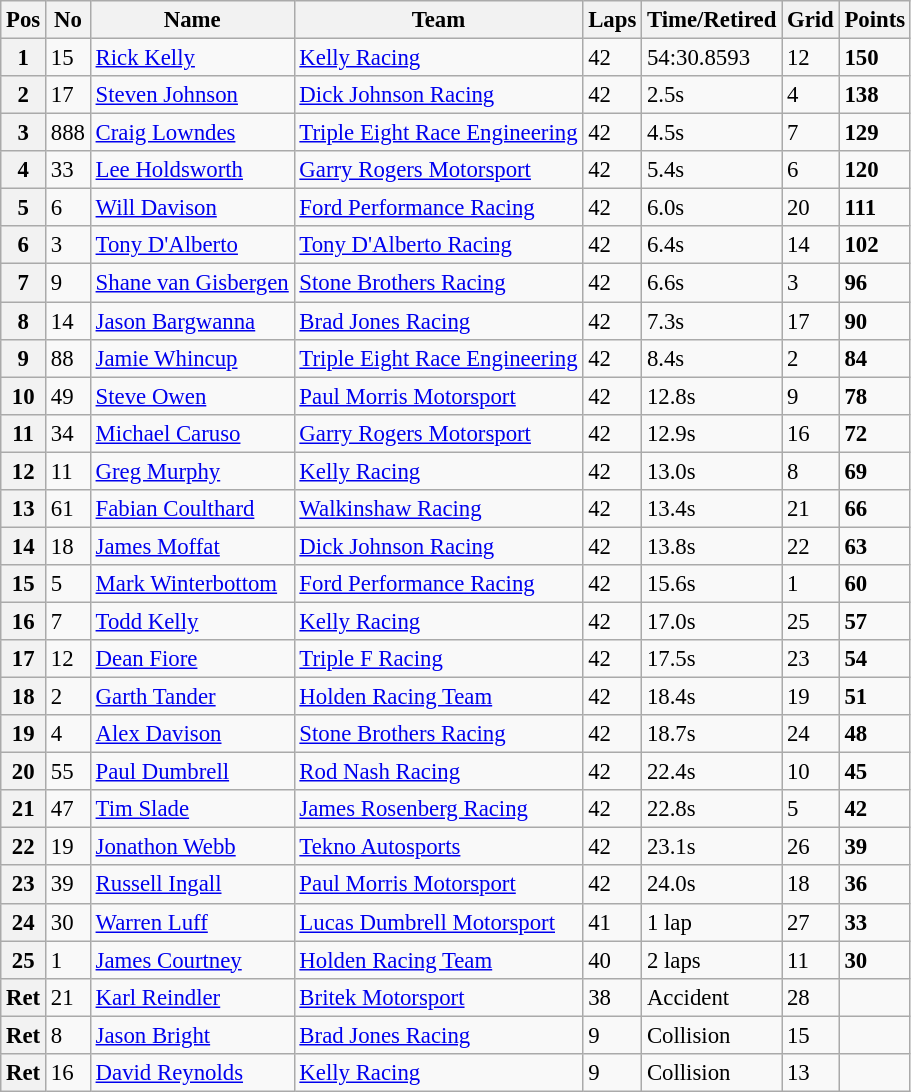<table class="wikitable" style="font-size: 95%;">
<tr>
<th>Pos</th>
<th>No</th>
<th>Name</th>
<th>Team</th>
<th>Laps</th>
<th>Time/Retired</th>
<th>Grid</th>
<th>Points</th>
</tr>
<tr>
<th>1</th>
<td>15</td>
<td><a href='#'>Rick Kelly</a></td>
<td><a href='#'>Kelly Racing</a></td>
<td>42</td>
<td>54:30.8593</td>
<td>12</td>
<td><strong>150</strong></td>
</tr>
<tr>
<th>2</th>
<td>17</td>
<td><a href='#'>Steven Johnson</a></td>
<td><a href='#'>Dick Johnson Racing</a></td>
<td>42</td>
<td>2.5s</td>
<td>4</td>
<td><strong>138</strong></td>
</tr>
<tr>
<th>3</th>
<td>888</td>
<td><a href='#'>Craig Lowndes</a></td>
<td><a href='#'>Triple Eight Race Engineering</a></td>
<td>42</td>
<td>4.5s</td>
<td>7</td>
<td><strong>129</strong></td>
</tr>
<tr>
<th>4</th>
<td>33</td>
<td><a href='#'>Lee Holdsworth</a></td>
<td><a href='#'>Garry Rogers Motorsport</a></td>
<td>42</td>
<td>5.4s</td>
<td>6</td>
<td><strong>120</strong></td>
</tr>
<tr>
<th>5</th>
<td>6</td>
<td><a href='#'>Will Davison</a></td>
<td><a href='#'>Ford Performance Racing</a></td>
<td>42</td>
<td>6.0s</td>
<td>20</td>
<td><strong>111</strong></td>
</tr>
<tr>
<th>6</th>
<td>3</td>
<td><a href='#'>Tony D'Alberto</a></td>
<td><a href='#'>Tony D'Alberto Racing</a></td>
<td>42</td>
<td>6.4s</td>
<td>14</td>
<td><strong>102</strong></td>
</tr>
<tr>
<th>7</th>
<td>9</td>
<td><a href='#'>Shane van Gisbergen</a></td>
<td><a href='#'>Stone Brothers Racing</a></td>
<td>42</td>
<td>6.6s</td>
<td>3</td>
<td><strong>96</strong></td>
</tr>
<tr>
<th>8</th>
<td>14</td>
<td><a href='#'>Jason Bargwanna</a></td>
<td><a href='#'>Brad Jones Racing</a></td>
<td>42</td>
<td>7.3s</td>
<td>17</td>
<td><strong>90</strong></td>
</tr>
<tr>
<th>9</th>
<td>88</td>
<td><a href='#'>Jamie Whincup</a></td>
<td><a href='#'>Triple Eight Race Engineering</a></td>
<td>42</td>
<td>8.4s</td>
<td>2</td>
<td><strong>84</strong></td>
</tr>
<tr>
<th>10</th>
<td>49</td>
<td><a href='#'>Steve Owen</a></td>
<td><a href='#'>Paul Morris Motorsport</a></td>
<td>42</td>
<td>12.8s</td>
<td>9</td>
<td><strong>78</strong></td>
</tr>
<tr>
<th>11</th>
<td>34</td>
<td><a href='#'>Michael Caruso</a></td>
<td><a href='#'>Garry Rogers Motorsport</a></td>
<td>42</td>
<td>12.9s</td>
<td>16</td>
<td><strong>72</strong></td>
</tr>
<tr>
<th>12</th>
<td>11</td>
<td><a href='#'>Greg Murphy</a></td>
<td><a href='#'>Kelly Racing</a></td>
<td>42</td>
<td>13.0s</td>
<td>8</td>
<td><strong>69</strong></td>
</tr>
<tr>
<th>13</th>
<td>61</td>
<td><a href='#'>Fabian Coulthard</a></td>
<td><a href='#'>Walkinshaw Racing</a></td>
<td>42</td>
<td>13.4s</td>
<td>21</td>
<td><strong>66</strong></td>
</tr>
<tr>
<th>14</th>
<td>18</td>
<td><a href='#'>James Moffat</a></td>
<td><a href='#'>Dick Johnson Racing</a></td>
<td>42</td>
<td>13.8s</td>
<td>22</td>
<td><strong>63</strong></td>
</tr>
<tr>
<th>15</th>
<td>5</td>
<td><a href='#'>Mark Winterbottom</a></td>
<td><a href='#'>Ford Performance Racing</a></td>
<td>42</td>
<td>15.6s</td>
<td>1</td>
<td><strong>60</strong></td>
</tr>
<tr>
<th>16</th>
<td>7</td>
<td><a href='#'>Todd Kelly</a></td>
<td><a href='#'>Kelly Racing</a></td>
<td>42</td>
<td>17.0s</td>
<td>25</td>
<td><strong>57</strong></td>
</tr>
<tr>
<th>17</th>
<td>12</td>
<td><a href='#'>Dean Fiore</a></td>
<td><a href='#'>Triple F Racing</a></td>
<td>42</td>
<td>17.5s</td>
<td>23</td>
<td><strong>54</strong></td>
</tr>
<tr>
<th>18</th>
<td>2</td>
<td><a href='#'>Garth Tander</a></td>
<td><a href='#'>Holden Racing Team</a></td>
<td>42</td>
<td>18.4s</td>
<td>19</td>
<td><strong>51</strong></td>
</tr>
<tr>
<th>19</th>
<td>4</td>
<td><a href='#'>Alex Davison</a></td>
<td><a href='#'>Stone Brothers Racing</a></td>
<td>42</td>
<td>18.7s</td>
<td>24</td>
<td><strong>48</strong></td>
</tr>
<tr>
<th>20</th>
<td>55</td>
<td><a href='#'>Paul Dumbrell</a></td>
<td><a href='#'>Rod Nash Racing</a></td>
<td>42</td>
<td>22.4s</td>
<td>10</td>
<td><strong>45</strong></td>
</tr>
<tr>
<th>21</th>
<td>47</td>
<td><a href='#'>Tim Slade</a></td>
<td><a href='#'>James Rosenberg Racing</a></td>
<td>42</td>
<td>22.8s</td>
<td>5</td>
<td><strong>42</strong></td>
</tr>
<tr>
<th>22</th>
<td>19</td>
<td><a href='#'>Jonathon Webb</a></td>
<td><a href='#'>Tekno Autosports</a></td>
<td>42</td>
<td>23.1s</td>
<td>26</td>
<td><strong>39</strong></td>
</tr>
<tr>
<th>23</th>
<td>39</td>
<td><a href='#'>Russell Ingall</a></td>
<td><a href='#'>Paul Morris Motorsport</a></td>
<td>42</td>
<td>24.0s</td>
<td>18</td>
<td><strong>36</strong></td>
</tr>
<tr>
<th>24</th>
<td>30</td>
<td><a href='#'>Warren Luff</a></td>
<td><a href='#'>Lucas Dumbrell Motorsport</a></td>
<td>41</td>
<td> 1 lap</td>
<td>27</td>
<td><strong>33</strong></td>
</tr>
<tr>
<th>25</th>
<td>1</td>
<td><a href='#'>James Courtney</a></td>
<td><a href='#'>Holden Racing Team</a></td>
<td>40</td>
<td> 2 laps</td>
<td>11</td>
<td><strong>30</strong></td>
</tr>
<tr>
<th>Ret</th>
<td>21</td>
<td><a href='#'>Karl Reindler</a></td>
<td><a href='#'>Britek Motorsport</a></td>
<td>38</td>
<td>Accident</td>
<td>28</td>
<td></td>
</tr>
<tr>
<th>Ret</th>
<td>8</td>
<td><a href='#'>Jason Bright</a></td>
<td><a href='#'>Brad Jones Racing</a></td>
<td>9</td>
<td>Collision</td>
<td>15</td>
<td></td>
</tr>
<tr>
<th>Ret</th>
<td>16</td>
<td><a href='#'>David Reynolds</a></td>
<td><a href='#'>Kelly Racing</a></td>
<td>9</td>
<td>Collision</td>
<td>13</td>
<td></td>
</tr>
</table>
